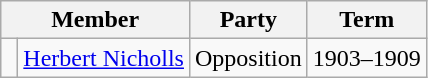<table class="wikitable">
<tr>
<th colspan=2>Member</th>
<th>Party</th>
<th>Term</th>
</tr>
<tr>
<td> </td>
<td><a href='#'>Herbert Nicholls</a></td>
<td>Opposition</td>
<td>1903–1909</td>
</tr>
</table>
